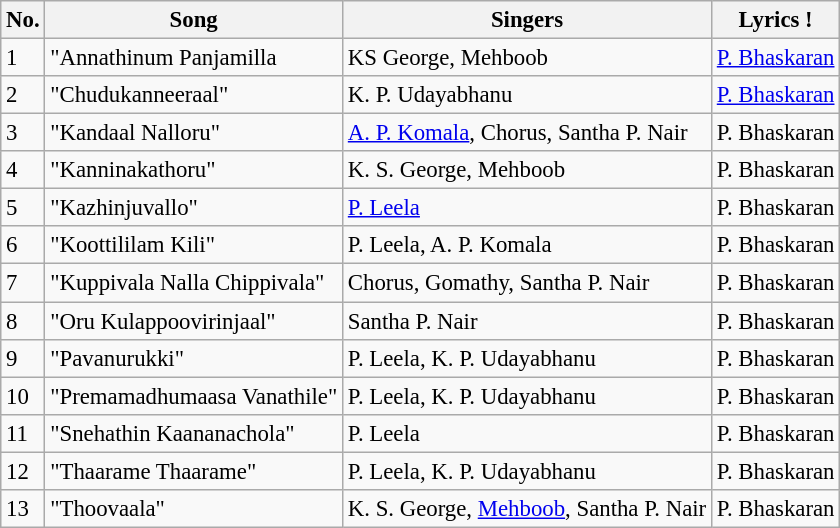<table class="wikitable" style="font-size:95%;">
<tr>
<th>No.</th>
<th>Song</th>
<th>Singers</th>
<th>Lyrics !</th>
</tr>
<tr>
<td>1</td>
<td>"Annathinum Panjamilla</td>
<td>KS George, Mehboob</td>
<td><a href='#'>P. Bhaskaran</a></td>
</tr>
<tr>
<td>2</td>
<td>"Chudukanneeraal"</td>
<td>K. P. Udayabhanu</td>
<td><a href='#'>P. Bhaskaran</a></td>
</tr>
<tr>
<td>3</td>
<td>"Kandaal Nalloru"</td>
<td><a href='#'>A. P. Komala</a>, Chorus, Santha P. Nair</td>
<td>P. Bhaskaran</td>
</tr>
<tr>
<td>4</td>
<td>"Kanninakathoru"</td>
<td>K. S. George, Mehboob</td>
<td>P. Bhaskaran</td>
</tr>
<tr>
<td>5</td>
<td>"Kazhinjuvallo"</td>
<td><a href='#'>P. Leela</a></td>
<td>P. Bhaskaran</td>
</tr>
<tr>
<td>6</td>
<td>"Koottililam Kili"</td>
<td>P. Leela, A. P. Komala</td>
<td>P. Bhaskaran</td>
</tr>
<tr>
<td>7</td>
<td>"Kuppivala Nalla Chippivala"</td>
<td>Chorus, Gomathy, Santha P. Nair</td>
<td>P. Bhaskaran</td>
</tr>
<tr>
<td>8</td>
<td>"Oru Kulappoovirinjaal"</td>
<td>Santha P. Nair</td>
<td>P. Bhaskaran</td>
</tr>
<tr>
<td>9</td>
<td>"Pavanurukki"</td>
<td>P. Leela, K. P. Udayabhanu</td>
<td>P. Bhaskaran</td>
</tr>
<tr>
<td>10</td>
<td>"Premamadhumaasa Vanathile"</td>
<td>P. Leela, K. P. Udayabhanu</td>
<td>P. Bhaskaran</td>
</tr>
<tr>
<td>11</td>
<td>"Snehathin Kaananachola"</td>
<td>P. Leela</td>
<td>P. Bhaskaran</td>
</tr>
<tr>
<td>12</td>
<td>"Thaarame Thaarame"</td>
<td>P. Leela, K. P. Udayabhanu</td>
<td>P. Bhaskaran</td>
</tr>
<tr>
<td>13</td>
<td>"Thoovaala"</td>
<td>K. S. George, <a href='#'>Mehboob</a>, Santha P. Nair</td>
<td>P. Bhaskaran</td>
</tr>
</table>
